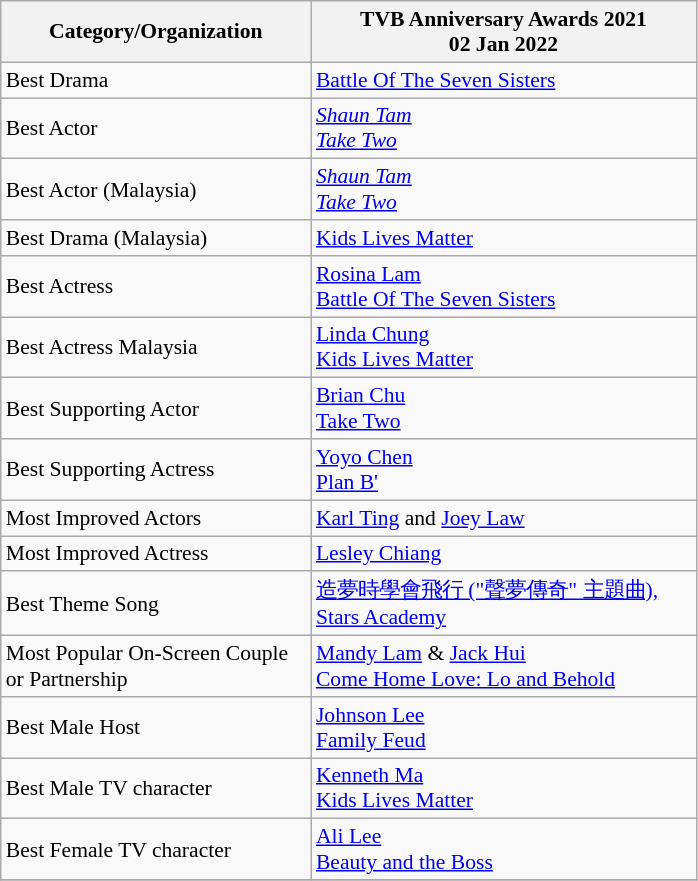<table class="wikitable" style="font-size: 90%;">
<tr>
<th style="width:200px;">Category/Organization</th>
<th style="width:250px;">TVB Anniversary Awards 2021<br>02 Jan 2022</th>
</tr>
<tr>
<td>Best Drama</td>
<td><a href='#'>Battle Of The Seven Sisters</a></td>
</tr>
<tr>
<td>Best Actor</td>
<td><em><a href='#'>Shaun Tam</a></em> <br> <em><a href='#'>Take Two</a></em></td>
</tr>
<tr>
<td>Best Actor (Malaysia)</td>
<td><em><a href='#'>Shaun Tam</a></em> <br> <em><a href='#'>Take Two</a></em></td>
</tr>
<tr>
<td>Best Drama (Malaysia)</td>
<td><a href='#'>Kids Lives Matter</a></td>
</tr>
<tr>
<td>Best Actress</td>
<td><a href='#'>Rosina Lam</a> <br> <a href='#'>Battle Of The Seven Sisters</a></td>
</tr>
<tr>
<td>Best Actress Malaysia</td>
<td><a href='#'>Linda Chung</a> <br> <a href='#'>Kids Lives Matter</a></td>
</tr>
<tr>
<td>Best Supporting Actor</td>
<td><a href='#'>Brian Chu</a> <br> <a href='#'>Take Two</a></td>
</tr>
<tr>
<td>Best Supporting Actress</td>
<td><a href='#'>Yoyo Chen</a> <br> <a href='#'>Plan B'</a></td>
</tr>
<tr>
<td>Most Improved Actors</td>
<td><a href='#'>Karl Ting</a> and <a href='#'>Joey Law</a></td>
</tr>
<tr>
<td>Most Improved Actress</td>
<td><a href='#'>Lesley Chiang</a></td>
</tr>
<tr>
<td>Best Theme Song</td>
<td><a href='#'>造夢時學會飛行 ("聲夢傳奇" 主題曲), Stars Academy</a></td>
</tr>
<tr>
<td>Most Popular On-Screen Couple or Partnership</td>
<td><a href='#'>Mandy Lam</a> & <a href='#'>Jack Hui</a> <br> <a href='#'>Come Home Love: Lo and Behold</a></td>
</tr>
<tr>
<td>Best Male Host</td>
<td><a href='#'>Johnson Lee</a> <br> <a href='#'>Family Feud</a></td>
</tr>
<tr>
<td>Best Male TV character</td>
<td><a href='#'>Kenneth Ma</a> <br> <a href='#'>Kids Lives Matter</a></td>
</tr>
<tr>
<td>Best Female TV character</td>
<td><a href='#'>Ali Lee</a> <br> <a href='#'>Beauty and the Boss</a></td>
</tr>
<tr>
</tr>
</table>
